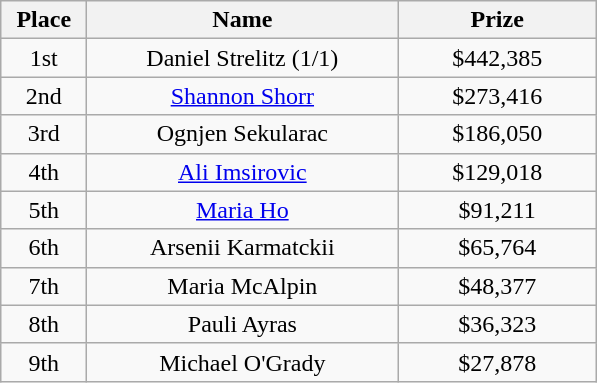<table class="wikitable">
<tr>
<th width="50">Place</th>
<th width="200">Name</th>
<th width="125">Prize</th>
</tr>
<tr>
<td align = "center">1st</td>
<td align = "center">Daniel Strelitz (1/1)</td>
<td align = "center">$442,385</td>
</tr>
<tr>
<td align = "center">2nd</td>
<td align = "center"><a href='#'>Shannon Shorr</a></td>
<td align = "center">$273,416</td>
</tr>
<tr>
<td align = "center">3rd</td>
<td align = "center">Ognjen Sekularac</td>
<td align = "center">$186,050</td>
</tr>
<tr>
<td align = "center">4th</td>
<td align = "center"><a href='#'>Ali Imsirovic</a></td>
<td align = "center">$129,018</td>
</tr>
<tr>
<td align = "center">5th</td>
<td align = "center"><a href='#'>Maria Ho</a></td>
<td align = "center">$91,211</td>
</tr>
<tr>
<td align = "center">6th</td>
<td align = "center">Arsenii Karmatckii</td>
<td align = "center">$65,764</td>
</tr>
<tr>
<td align = "center">7th</td>
<td align = "center">Maria McAlpin</td>
<td align = "center">$48,377</td>
</tr>
<tr>
<td align = "center">8th</td>
<td align = "center">Pauli Ayras</td>
<td align = "center">$36,323</td>
</tr>
<tr>
<td align = "center">9th</td>
<td align = "center">Michael O'Grady</td>
<td align = "center">$27,878</td>
</tr>
</table>
